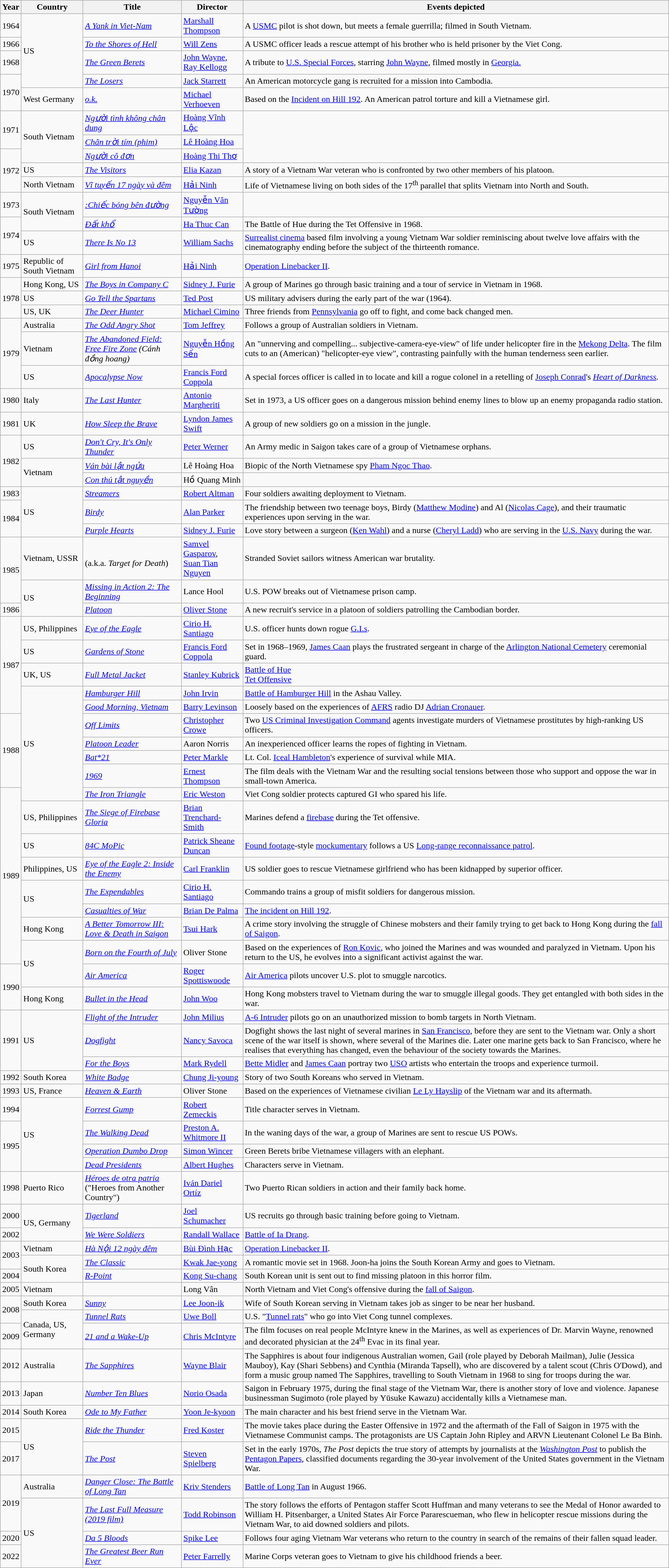<table class="wikitable sortable">
<tr>
<th>Year</th>
<th>Country</th>
<th>Title</th>
<th>Director</th>
<th class="unsortable">Events depicted</th>
</tr>
<tr>
<td>1964</td>
<td rowspan="4">US</td>
<td><em><a href='#'>A Yank in Viet-Nam</a></em></td>
<td><a href='#'>Marshall Thompson</a></td>
<td>A <a href='#'>USMC</a> pilot is shot down, but meets a female guerrilla; filmed in South Vietnam.</td>
</tr>
<tr>
<td>1966</td>
<td><em><a href='#'>To the Shores of Hell</a></em></td>
<td><a href='#'>Will Zens</a></td>
<td>A USMC officer leads a rescue attempt of his brother who is held prisoner by the Viet Cong.</td>
</tr>
<tr>
<td>1968</td>
<td><em><a href='#'>The Green Berets</a></em></td>
<td><a href='#'>John Wayne</a>,<br><a href='#'>Ray Kellogg</a></td>
<td>A tribute to <a href='#'>U.S. Special Forces</a>, starring <a href='#'>John Wayne</a>, filmed mostly in <a href='#'>Georgia.</a></td>
</tr>
<tr>
<td rowspan="2">1970</td>
<td><em><a href='#'>The Losers</a></em></td>
<td><a href='#'>Jack Starrett</a></td>
<td>An American motorcycle gang is recruited for a mission into Cambodia.</td>
</tr>
<tr>
<td>West Germany</td>
<td><em><a href='#'>o.k.</a></em></td>
<td><a href='#'>Michael Verhoeven</a></td>
<td>Based on the <a href='#'>Incident on Hill 192</a>. An American patrol torture and kill a Vietnamese girl.</td>
</tr>
<tr>
<td rowspan="2">1971</td>
<td rowspan="3">South Vietnam</td>
<td><em><a href='#'>Người tình không chân dung</a></em></td>
<td><a href='#'>Hoàng Vĩnh Lộc</a></td>
</tr>
<tr>
<td><em><a href='#'>Chân trời tím (phim)</a></em></td>
<td><a href='#'>Lê Hoàng Hoa</a></td>
</tr>
<tr>
<td rowspan="3">1972</td>
<td><em><a href='#'>Người cô đơn</a></em></td>
<td><a href='#'>Hoàng Thi Thơ</a></td>
</tr>
<tr>
<td>US</td>
<td><em><a href='#'>The Visitors</a></em></td>
<td><a href='#'>Elia Kazan</a></td>
<td>A story of a Vietnam War veteran who is confronted by two other members of his platoon.</td>
</tr>
<tr>
<td>North Vietnam</td>
<td><em><a href='#'>Vĩ tuyến 17 ngày và đêm</a></em></td>
<td><a href='#'>Hải Ninh</a></td>
<td>Life of Vietnamese living on both sides of the 17<sup>th</sup> parallel that splits Vietnam into North and South.</td>
</tr>
<tr>
<td>1973</td>
<td rowspan="2">South Vietnam</td>
<td><em><a href='#'>:Chiếc bóng bên đường</a></em></td>
<td><a href='#'>Nguyễn Văn Tường</a></td>
<td></td>
</tr>
<tr>
<td rowspan="2">1974</td>
<td><em><a href='#'>Đất khổ</a></em></td>
<td><a href='#'>Ha Thuc Can</a></td>
<td>The Battle of Hue during the Tet Offensive in 1968.</td>
</tr>
<tr>
<td>US</td>
<td><em><a href='#'>There Is No 13</a></em></td>
<td><a href='#'>William Sachs</a></td>
<td><a href='#'>Surrealist cinema</a> based film involving a young Vietnam War soldier reminiscing about twelve love affairs with the cinematography ending before the subject of the thirteenth romance.</td>
</tr>
<tr>
<td>1975</td>
<td>Republic of South Vietnam</td>
<td><em><a href='#'>Girl from Hanoi</a></em></td>
<td><a href='#'>Hải Ninh</a></td>
<td><a href='#'>Operation Linebacker II</a>.</td>
</tr>
<tr>
<td rowspan="3">1978</td>
<td>Hong Kong, US</td>
<td><em><a href='#'>The Boys in Company C</a></em></td>
<td><a href='#'>Sidney J. Furie</a></td>
<td>A group of Marines go through basic training and a tour of service in Vietnam in 1968.</td>
</tr>
<tr>
<td>US</td>
<td><em><a href='#'>Go Tell the Spartans</a></em></td>
<td><a href='#'>Ted Post</a></td>
<td>US military advisers during the early part of the war (1964).</td>
</tr>
<tr>
<td>US, UK</td>
<td><em><a href='#'>The Deer Hunter</a></em></td>
<td><a href='#'>Michael Cimino</a></td>
<td>Three friends from <a href='#'>Pennsylvania</a> go off to fight, and come back changed men.</td>
</tr>
<tr>
<td rowspan="3">1979</td>
<td>Australia</td>
<td><em><a href='#'>The Odd Angry Shot</a></em></td>
<td><a href='#'>Tom Jeffrey</a></td>
<td>Follows a group of Australian soldiers in Vietnam.</td>
</tr>
<tr>
<td>Vietnam</td>
<td><em><a href='#'>The Abandoned Field: Free Fire Zone</a> (Cánh đồng hoang)</em></td>
<td><a href='#'>Nguyễn Hồng Sến</a></td>
<td>An "unnerving and compelling... subjective-camera-eye-view" of life under helicopter fire in the <a href='#'>Mekong Delta</a>. The film cuts to an (American) "helicopter-eye view", contrasting painfully with the human tenderness seen earlier.</td>
</tr>
<tr>
<td>US</td>
<td><em><a href='#'>Apocalypse Now</a></em></td>
<td><a href='#'>Francis Ford Coppola</a></td>
<td>A special forces officer is called in to locate and kill a rogue colonel in a retelling of <a href='#'>Joseph Conrad</a>'s <em><a href='#'>Heart of Darkness</a>.</em></td>
</tr>
<tr>
<td>1980</td>
<td>Italy</td>
<td><em><a href='#'>The Last Hunter</a></em></td>
<td><a href='#'>Antonio Margheriti</a></td>
<td>Set in 1973, a US officer goes on a dangerous mission behind enemy lines to blow up an enemy propaganda radio station.</td>
</tr>
<tr>
<td>1981</td>
<td>UK</td>
<td><em><a href='#'>How Sleep the Brave</a></em></td>
<td><a href='#'>Lyndon James Swift</a></td>
<td>A group of new soldiers go on a mission in the jungle.</td>
</tr>
<tr>
<td rowspan="3">1982</td>
<td>US</td>
<td><em><a href='#'>Don't Cry, It's Only Thunder</a></em></td>
<td><a href='#'>Peter Werner</a></td>
<td>An Army medic in Saigon takes care of a group of Vietnamese orphans.</td>
</tr>
<tr>
<td rowspan="2">Vietnam</td>
<td><em><a href='#'>Ván bài lật ngửa</a></em></td>
<td>Lê Hoàng Hoa</td>
<td>Biopic of the North Vietnamese spy <a href='#'>Pham Ngoc Thao</a>.</td>
</tr>
<tr>
<td><em><a href='#'>Con thú tật nguyền</a></em></td>
<td>Hồ Quang Minh</td>
<td></td>
</tr>
<tr>
<td>1983</td>
<td rowspan="3">US</td>
<td><em><a href='#'>Streamers</a></em></td>
<td><a href='#'>Robert Altman</a></td>
<td>Four soldiers awaiting deployment to Vietnam.</td>
</tr>
<tr>
<td rowspan="2">1984</td>
<td><em><a href='#'>Birdy</a></em></td>
<td><a href='#'>Alan Parker</a></td>
<td>The friendship between two teenage boys, Birdy (<a href='#'>Matthew Modine</a>) and Al (<a href='#'>Nicolas Cage</a>), and their traumatic experiences upon serving in the war.</td>
</tr>
<tr>
<td><em><a href='#'>Purple Hearts</a></em></td>
<td><a href='#'>Sidney J. Furie</a></td>
<td>Love story between a surgeon (<a href='#'>Ken Wahl</a>) and a nurse (<a href='#'>Cheryl Ladd</a>) who are serving in the <a href='#'>U.S. Navy</a> during the war.</td>
</tr>
<tr>
<td rowspan="2">1985</td>
<td>Vietnam, USSR</td>
<td><em><a href='#'></a></em><br>(a.k.a. <em>Target for Death</em>)</td>
<td><a href='#'>Samvel Gasparov</a>,<br><a href='#'>Suan Tian Nguyen</a></td>
<td>Stranded Soviet sailors witness American war brutality.</td>
</tr>
<tr>
<td rowspan="2">US</td>
<td><em><a href='#'>Missing in Action 2: The Beginning</a></em></td>
<td>Lance Hool</td>
<td>U.S. POW breaks out of Vietnamese prison camp.</td>
</tr>
<tr>
<td>1986</td>
<td><em><a href='#'>Platoon</a></em></td>
<td><a href='#'>Oliver Stone</a></td>
<td>A new recruit's service in a platoon of soldiers patrolling the Cambodian border.</td>
</tr>
<tr>
<td rowspan="5">1987</td>
<td>US, Philippines</td>
<td><em><a href='#'>Eye of the Eagle</a></em></td>
<td><a href='#'>Cirio H. Santiago</a></td>
<td>U.S. officer hunts down rogue <a href='#'>G.I.s</a>.</td>
</tr>
<tr>
<td>US</td>
<td><em><a href='#'>Gardens of Stone</a></em></td>
<td><a href='#'>Francis Ford Coppola</a></td>
<td>Set in 1968–1969, <a href='#'>James Caan</a> plays the frustrated sergeant in charge of the <a href='#'>Arlington National Cemetery</a> ceremonial guard.</td>
</tr>
<tr>
<td>UK, US</td>
<td><em><a href='#'>Full Metal Jacket</a></em></td>
<td><a href='#'>Stanley Kubrick</a></td>
<td><a href='#'>Battle of Hue</a><br><a href='#'>Tet Offensive</a></td>
</tr>
<tr>
<td rowspan="7">US</td>
<td><em><a href='#'>Hamburger Hill</a></em></td>
<td><a href='#'>John Irvin</a></td>
<td><a href='#'>Battle of Hamburger Hill</a> in the Ashau Valley.</td>
</tr>
<tr>
<td><em><a href='#'>Good Morning, Vietnam</a></em></td>
<td><a href='#'>Barry Levinson</a></td>
<td>Loosely based on the experiences of <a href='#'>AFRS</a> radio DJ <a href='#'>Adrian Cronauer</a>.</td>
</tr>
<tr>
<td rowspan="4">1988</td>
<td><em><a href='#'>Off Limits</a></em></td>
<td><a href='#'>Christopher Crowe</a></td>
<td>Two <a href='#'>US Criminal Investigation Command</a> agents investigate murders of Vietnamese prostitutes by high-ranking US officers.</td>
</tr>
<tr>
<td><em><a href='#'>Platoon Leader</a></em></td>
<td>Aaron Norris</td>
<td>An inexperienced officer learns the ropes of fighting in Vietnam.</td>
</tr>
<tr>
<td><em><a href='#'>Bat*21</a></em></td>
<td><a href='#'>Peter Markle</a></td>
<td>Lt. Col. <a href='#'>Iceal Hambleton</a>'s experience of survival while MIA.</td>
</tr>
<tr>
<td><em><a href='#'>1969</a></em></td>
<td><a href='#'>Ernest Thompson</a></td>
<td>The film deals with the Vietnam War and the resulting social tensions between those who support and oppose the war in small-town America.</td>
</tr>
<tr>
<td rowspan="8">1989</td>
<td><em><a href='#'>The Iron Triangle</a></em></td>
<td><a href='#'>Eric Weston</a></td>
<td>Viet Cong soldier protects captured GI who spared his life.</td>
</tr>
<tr>
<td>US, Philippines</td>
<td><em><a href='#'>The Siege of Firebase Gloria</a></em></td>
<td><a href='#'>Brian Trenchard-Smith</a></td>
<td>Marines defend a <a href='#'>firebase</a> during the Tet offensive.</td>
</tr>
<tr>
<td>US</td>
<td><em><a href='#'>84C MoPic</a></em></td>
<td><a href='#'>Patrick Sheane Duncan</a></td>
<td><a href='#'>Found footage</a>-style <a href='#'>mockumentary</a> follows a US <a href='#'>Long-range reconnaissance patrol</a>.</td>
</tr>
<tr>
<td>Philippines, US</td>
<td><em><a href='#'>Eye of the Eagle 2: Inside the Enemy</a></em></td>
<td><a href='#'>Carl Franklin</a></td>
<td>US soldier goes to rescue Vietnamese girlfriend who has been kidnapped by superior officer.</td>
</tr>
<tr>
<td rowspan="2">US</td>
<td><em><a href='#'>The Expendables</a></em></td>
<td><a href='#'>Cirio H. Santiago</a></td>
<td>Commando trains a group of misfit soldiers for dangerous mission.</td>
</tr>
<tr>
<td><em><a href='#'>Casualties of War</a></em></td>
<td><a href='#'>Brian De Palma</a></td>
<td><a href='#'>The incident on Hill 192</a>.</td>
</tr>
<tr>
<td>Hong Kong</td>
<td><em><a href='#'>A Better Tomorrow III: Love & Death in Saigon</a></em></td>
<td><a href='#'>Tsui Hark</a></td>
<td>A crime story involving the struggle of Chinese mobsters and their family trying to get back to Hong Kong during the <a href='#'>fall of Saigon</a>.</td>
</tr>
<tr>
<td rowspan="2">US</td>
<td><em><a href='#'>Born on the Fourth of July</a></em></td>
<td>Oliver Stone</td>
<td>Based on the experiences of <a href='#'>Ron Kovic</a>, who joined the Marines and was wounded and paralyzed in Vietnam. Upon his return to the US, he evolves into a significant activist against the war.</td>
</tr>
<tr>
<td rowspan="2">1990</td>
<td><em><a href='#'>Air America</a></em></td>
<td><a href='#'>Roger Spottiswoode</a></td>
<td><a href='#'>Air America</a> pilots uncover U.S. plot to smuggle narcotics.</td>
</tr>
<tr>
<td>Hong Kong</td>
<td><em><a href='#'>Bullet in the Head</a></em></td>
<td><a href='#'>John Woo</a></td>
<td>Hong Kong mobsters travel to Vietnam during the war to smuggle illegal goods. They get entangled with both sides in the war.</td>
</tr>
<tr>
<td rowspan="3">1991</td>
<td rowspan="3">US</td>
<td><em><a href='#'>Flight of the Intruder</a></em></td>
<td><a href='#'>John Milius</a></td>
<td><a href='#'>A-6 Intruder</a> pilots go on an unauthorized mission to bomb targets in North Vietnam.</td>
</tr>
<tr>
<td><em><a href='#'>Dogfight</a></em></td>
<td><a href='#'>Nancy Savoca</a></td>
<td>Dogfight shows the last night of several marines in <a href='#'>San Francisco</a>, before they are sent to the Vietnam war. Only a short scene of the war itself is shown, where several of the Marines die. Later one marine gets back to San Francisco, where he realises that everything has changed, even the behaviour of the society towards the Marines.</td>
</tr>
<tr>
<td><em><a href='#'>For the Boys</a></em></td>
<td><a href='#'>Mark Rydell</a></td>
<td><a href='#'>Bette Midler</a> and <a href='#'>James Caan</a> portray two <a href='#'>USO</a> artists who entertain the troops and experience turmoil.</td>
</tr>
<tr>
<td>1992</td>
<td>South Korea</td>
<td><em><a href='#'>White Badge</a></em></td>
<td><a href='#'>Chung Ji-young</a></td>
<td>Story of two South Koreans who served in Vietnam.</td>
</tr>
<tr>
<td>1993</td>
<td>US, France</td>
<td><em><a href='#'>Heaven & Earth</a></em></td>
<td>Oliver Stone</td>
<td>Based on the experiences of Vietnamese civilian <a href='#'>Le Ly Hayslip</a> of the Vietnam war and its aftermath.</td>
</tr>
<tr>
<td>1994</td>
<td rowspan="4">US</td>
<td><em><a href='#'>Forrest Gump</a></em></td>
<td><a href='#'>Robert Zemeckis</a></td>
<td>Title character serves in Vietnam.</td>
</tr>
<tr>
<td rowspan="3">1995</td>
<td><em><a href='#'>The Walking Dead</a></em></td>
<td><a href='#'>Preston A. Whitmore II</a></td>
<td>In the waning days of the war, a group of Marines are sent to rescue US POWs.</td>
</tr>
<tr>
<td><em><a href='#'>Operation Dumbo Drop</a></em></td>
<td><a href='#'>Simon Wincer</a></td>
<td>Green Berets bribe Vietnamese villagers with an elephant.</td>
</tr>
<tr>
<td><em><a href='#'>Dead Presidents</a></em></td>
<td><a href='#'>Albert Hughes</a></td>
<td>Characters serve in Vietnam.</td>
</tr>
<tr>
<td>1998</td>
<td>Puerto Rico</td>
<td><em><a href='#'>Héroes de otra patria</a></em> ("Heroes from Another Country")</td>
<td><a href='#'>Iván Dariel Ortíz</a></td>
<td>Two Puerto Rican soldiers in action and their family back home.</td>
</tr>
<tr>
<td>2000</td>
<td rowspan="2">US, Germany</td>
<td><em><a href='#'>Tigerland</a></em></td>
<td><a href='#'>Joel Schumacher</a></td>
<td>US recruits go through basic training before going to Vietnam.</td>
</tr>
<tr>
<td>2002</td>
<td><em><a href='#'>We Were Soldiers</a></em></td>
<td><a href='#'>Randall Wallace</a></td>
<td><a href='#'>Battle of Ia Drang</a>.</td>
</tr>
<tr>
<td rowspan="2">2003</td>
<td>Vietnam</td>
<td><em><a href='#'>Hà Nội 12 ngày đêm</a></em></td>
<td><a href='#'>Bùi Đình Hạc</a></td>
<td><a href='#'>Operation Linebacker II</a>.</td>
</tr>
<tr>
<td rowspan="2">South Korea</td>
<td><em><a href='#'>The Classic</a></em></td>
<td><a href='#'>Kwak Jae-yong</a></td>
<td>A romantic movie set in 1968. Joon-ha joins the South Korean Army and goes to Vietnam.</td>
</tr>
<tr>
<td>2004</td>
<td><em><a href='#'>R-Point</a></em></td>
<td><a href='#'>Kong Su-chang</a></td>
<td>South Korean unit is sent out to find missing platoon in this horror film.</td>
</tr>
<tr>
<td>2005</td>
<td>Vietnam</td>
<td><em></em></td>
<td>Long Vân</td>
<td>North Vietnam and Viet Cong's offensive during the <a href='#'>fall of Saigon</a>.</td>
</tr>
<tr>
<td rowspan="2">2008</td>
<td>South Korea</td>
<td><em><a href='#'>Sunny</a></em></td>
<td><a href='#'>Lee Joon-ik</a></td>
<td>Wife of South Korean serving in Vietnam takes job as singer to be near her husband.</td>
</tr>
<tr>
<td rowspan="2">Canada, US, Germany</td>
<td><em><a href='#'>Tunnel Rats</a></em></td>
<td><a href='#'>Uwe Boll</a></td>
<td>U.S. "<a href='#'>Tunnel rats</a>" who go into Viet Cong tunnel complexes.</td>
</tr>
<tr>
<td>2009</td>
<td><em><a href='#'>21 and a Wake-Up</a></em></td>
<td><a href='#'>Chris McIntyre</a></td>
<td>The film focuses on real people McIntyre knew in the Marines, as well as experiences of Dr. Marvin Wayne, renowned and decorated physician at the 24<sup>th</sup> Evac in its final year.</td>
</tr>
<tr>
<td>2012</td>
<td>Australia</td>
<td><em><a href='#'>The Sapphires</a></em></td>
<td><a href='#'>Wayne Blair</a></td>
<td>The Sapphires is about four indigenous Australian women, Gail (role played by Deborah Mailman), Julie (Jessica Mauboy), Kay (Shari Sebbens) and Cynthia (Miranda Tapsell), who are discovered by a talent scout (Chris O'Dowd), and form a music group named The Sapphires, travelling to South Vietnam in 1968 to sing for troops during the war.</td>
</tr>
<tr>
<td>2013</td>
<td>Japan</td>
<td><em><a href='#'>Number Ten Blues</a></em></td>
<td><a href='#'>Norio Osada</a></td>
<td>Saigon in February 1975, during the final stage of the Vietnam War, there is another story of love and violence. Japanese businessman Sugimoto (role played by Yūsuke Kawazu) accidentally kills a Vietnamese man.</td>
</tr>
<tr>
<td>2014</td>
<td>South Korea</td>
<td><em><a href='#'>Ode to My Father</a></em></td>
<td><a href='#'>Yoon Je-kyoon</a></td>
<td>The main character and his best friend serve in the Vietnam War.</td>
</tr>
<tr>
<td>2015</td>
<td rowspan="2">US</td>
<td><em><a href='#'>Ride the Thunder</a></em></td>
<td><a href='#'>Fred Koster</a></td>
<td>The movie takes place during the Easter Offensive in 1972 and the aftermath of the Fall of Saigon in 1975 with the Vietnamese Communist camps. The protagonists are US Captain John Ripley and ARVN Lieutenant Colonel Le Ba Binh.</td>
</tr>
<tr>
<td>2017</td>
<td><em><a href='#'>The Post</a></em></td>
<td><a href='#'>Steven Spielberg</a></td>
<td>Set in the early 1970s, <em>The Post</em> depicts the true story of attempts by journalists at the <em><a href='#'>Washington Post</a></em> to publish the <a href='#'>Pentagon Papers</a>, classified documents regarding the 30-year involvement of the United States government in the Vietnam War.</td>
</tr>
<tr>
<td rowspan="2">2019</td>
<td>Australia</td>
<td><em><a href='#'>Danger Close: The Battle of Long Tan</a></em></td>
<td><a href='#'>Kriv Stenders</a></td>
<td><a href='#'>Battle of Long Tan</a> in August 1966.</td>
</tr>
<tr>
<td rowspan="3">US</td>
<td><em><a href='#'>The Last Full Measure (2019 film)</a></em></td>
<td><a href='#'>Todd Robinson</a></td>
<td>The story follows the efforts of Pentagon staffer Scott Huffman and many veterans to see the Medal of Honor awarded to William H. Pitsenbarger, a United States Air Force Pararescueman, who flew in helicopter rescue missions during the Vietnam War, to aid downed soldiers and pilots.</td>
</tr>
<tr>
<td>2020</td>
<td><em><a href='#'>Da 5 Bloods</a></em></td>
<td><a href='#'>Spike Lee</a></td>
<td>Follows four aging Vietnam War veterans who return to the country in search of the remains of their fallen squad leader.</td>
</tr>
<tr>
<td>2022</td>
<td><em><a href='#'>The Greatest Beer Run Ever</a></em></td>
<td><a href='#'>Peter Farrelly</a></td>
<td>Marine Corps veteran goes to Vietnam to give his childhood friends a beer.<br>
</td>
</tr>
</table>
